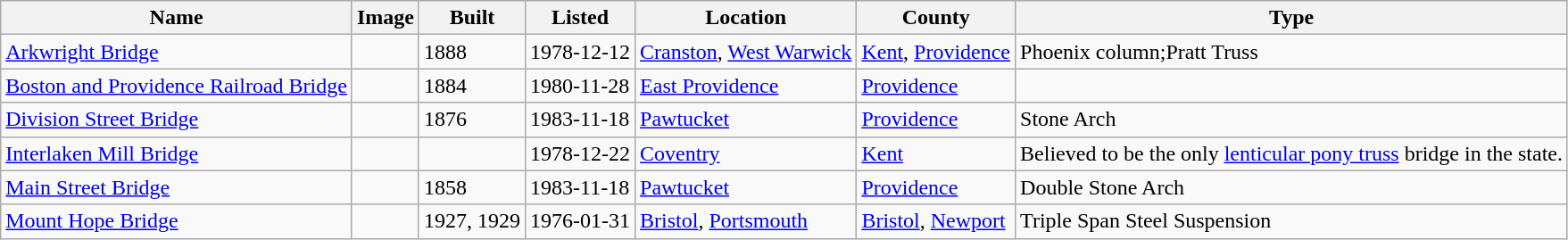<table class="wikitable sortable">
<tr>
<th>Name</th>
<th>Image</th>
<th>Built</th>
<th>Listed</th>
<th>Location</th>
<th>County</th>
<th>Type</th>
</tr>
<tr>
<td><a href='#'>Arkwright Bridge</a></td>
<td></td>
<td>1888</td>
<td>1978-12-12</td>
<td><a href='#'>Cranston</a>, <a href='#'>West Warwick</a><br><small></small></td>
<td><a href='#'>Kent</a>, <a href='#'>Providence</a></td>
<td>Phoenix column;Pratt Truss</td>
</tr>
<tr>
<td><a href='#'>Boston and Providence Railroad Bridge</a></td>
<td></td>
<td>1884</td>
<td>1980-11-28</td>
<td><a href='#'>East Providence</a><br><small></small></td>
<td><a href='#'>Providence</a></td>
<td></td>
</tr>
<tr>
<td><a href='#'>Division Street Bridge</a></td>
<td></td>
<td>1876</td>
<td>1983-11-18</td>
<td><a href='#'>Pawtucket</a><br><small></small></td>
<td><a href='#'>Providence</a></td>
<td>Stone Arch</td>
</tr>
<tr>
<td><a href='#'>Interlaken Mill Bridge</a></td>
<td></td>
<td></td>
<td>1978-12-22</td>
<td><a href='#'>Coventry</a><br><small></small></td>
<td><a href='#'>Kent</a></td>
<td>Believed to be the only <a href='#'>lenticular pony truss</a> bridge in the state.</td>
</tr>
<tr>
<td><a href='#'>Main Street Bridge</a></td>
<td></td>
<td>1858</td>
<td>1983-11-18</td>
<td><a href='#'>Pawtucket</a><br><small></small></td>
<td><a href='#'>Providence</a></td>
<td>Double Stone Arch</td>
</tr>
<tr>
<td><a href='#'>Mount Hope Bridge</a></td>
<td></td>
<td>1927, 1929</td>
<td>1976-01-31</td>
<td><a href='#'>Bristol</a>, <a href='#'>Portsmouth</a><br><small></small></td>
<td><a href='#'>Bristol</a>, <a href='#'>Newport</a></td>
<td>Triple Span Steel Suspension</td>
</tr>
</table>
